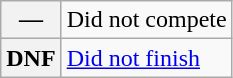<table class="wikitable">
<tr>
<th scope="row">—</th>
<td>Did not compete</td>
</tr>
<tr>
<th scope="row">DNF</th>
<td><a href='#'>Did not finish</a></td>
</tr>
</table>
